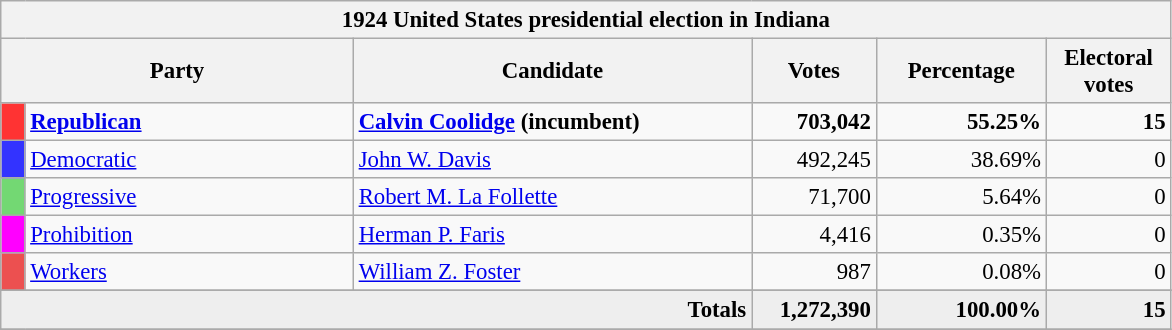<table class="wikitable" style="font-size: 95%;">
<tr>
<th colspan="6">1924 United States presidential election in Indiana</th>
</tr>
<tr>
<th colspan="2" style="width: 15em">Party</th>
<th style="width: 17em">Candidate</th>
<th style="width: 5em">Votes</th>
<th style="width: 7em">Percentage</th>
<th style="width: 5em">Electoral votes</th>
</tr>
<tr>
<th style="background-color:#FF3333; width: 3px"></th>
<td style="width: 130px"><strong><a href='#'>Republican</a></strong></td>
<td><strong><a href='#'>Calvin Coolidge</a> (incumbent)</strong></td>
<td align="right"><strong>703,042</strong></td>
<td align="right"><strong>55.25%</strong></td>
<td align="right"><strong>15</strong></td>
</tr>
<tr>
<th style="background-color:#3333FF; width: 3px"></th>
<td style="width: 130px"><a href='#'>Democratic</a></td>
<td><a href='#'>John W. Davis</a></td>
<td align="right">492,245</td>
<td align="right">38.69%</td>
<td align="right">0</td>
</tr>
<tr>
<th style="background-color:#73d873; width: 3px"></th>
<td style="width: 130px"><a href='#'>Progressive</a></td>
<td><a href='#'>Robert M. La Follette</a></td>
<td align="right">71,700</td>
<td align="right">5.64%</td>
<td align="right">0</td>
</tr>
<tr>
<th style="background-color:#FF00FF; width: 3px"></th>
<td style="width: 130px"><a href='#'>Prohibition</a></td>
<td><a href='#'>Herman P. Faris</a></td>
<td align="right">4,416</td>
<td align="right">0.35%</td>
<td align="right">0</td>
</tr>
<tr>
<th style="background-color:#EC5050; width: 3px"></th>
<td style="width: 130px"><a href='#'>Workers</a></td>
<td><a href='#'>William Z. Foster</a></td>
<td align="right">987</td>
<td align="right">0.08%</td>
<td align="right">0</td>
</tr>
<tr>
</tr>
<tr bgcolor="#EEEEEE">
<td colspan="3" align="right"><strong>Totals</strong></td>
<td align="right"><strong>1,272,390</strong></td>
<td align="right"><strong>100.00%</strong></td>
<td align="right"><strong>15</strong></td>
</tr>
<tr bgcolor="#EEEEEE">
</tr>
</table>
